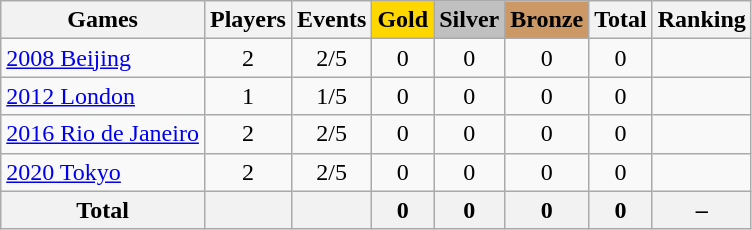<table class="wikitable sortable" style="text-align:center">
<tr>
<th>Games</th>
<th>Players</th>
<th>Events</th>
<th style="background-color:gold;">Gold</th>
<th style="background-color:silver;">Silver</th>
<th style="background-color:#c96;">Bronze</th>
<th>Total</th>
<th>Ranking</th>
</tr>
<tr>
<td align=left><a href='#'>2008 Beijing</a></td>
<td>2</td>
<td>2/5</td>
<td>0</td>
<td>0</td>
<td>0</td>
<td>0</td>
<td></td>
</tr>
<tr>
<td align=left><a href='#'>2012 London</a></td>
<td>1</td>
<td>1/5</td>
<td>0</td>
<td>0</td>
<td>0</td>
<td>0</td>
<td></td>
</tr>
<tr>
<td align=left><a href='#'>2016 Rio de Janeiro</a></td>
<td>2</td>
<td>2/5</td>
<td>0</td>
<td>0</td>
<td>0</td>
<td>0</td>
<td></td>
</tr>
<tr>
<td align=left><a href='#'>2020 Tokyo</a></td>
<td>2</td>
<td>2/5</td>
<td>0</td>
<td>0</td>
<td>0</td>
<td>0</td>
<td></td>
</tr>
<tr>
<th>Total</th>
<th></th>
<th></th>
<th>0</th>
<th>0</th>
<th>0</th>
<th>0</th>
<th>–</th>
</tr>
</table>
